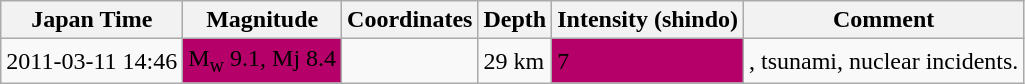<table class="wikitable">
<tr>
<th>Japan Time</th>
<th>Magnitude</th>
<th>Coordinates</th>
<th>Depth</th>
<th>Intensity (shindo)</th>
<th>Comment</th>
</tr>
<tr>
<td>2011-03-11 14:46</td>
<td style="background-color:#b40068"><span> M<sub>w</sub> 9.1, Mj 8.4</span></td>
<td></td>
<td>29 km</td>
<td style="background-color:#b40068"><span>7</span></td>
<td>  , tsunami, nuclear incidents.</td>
</tr>
</table>
